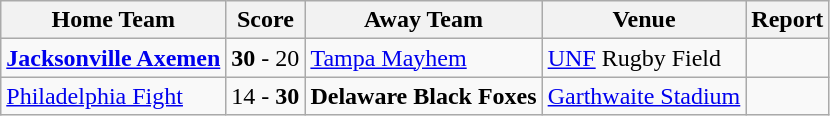<table class="wikitable">
<tr>
<th>Home Team</th>
<th>Score</th>
<th>Away Team</th>
<th>Venue</th>
<th>Report</th>
</tr>
<tr>
<td><strong> <a href='#'>Jacksonville Axemen</a></strong></td>
<td><strong>30</strong> - 20</td>
<td> <a href='#'>Tampa Mayhem</a></td>
<td><a href='#'>UNF</a> Rugby Field</td>
<td></td>
</tr>
<tr>
<td> <a href='#'>Philadelphia Fight</a></td>
<td>14 - <strong>30</strong></td>
<td><strong> Delaware Black Foxes</strong></td>
<td><a href='#'>Garthwaite Stadium</a></td>
<td></td>
</tr>
</table>
